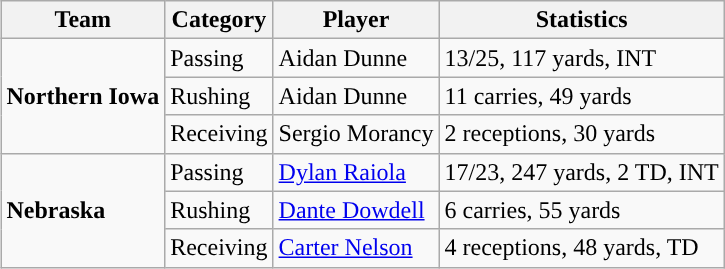<table class="wikitable" style="float: right;">
<tr>
<th>Team</th>
<th>Category</th>
<th>Player</th>
<th>Statistics</th>
</tr>
<tr>
<td rowspan=3><strong>Northern Iowa</strong></td>
<td>Passing</td>
<td>Aidan Dunne</td>
<td>13/25, 117 yards, INT</td>
</tr>
<tr>
<td>Rushing</td>
<td>Aidan Dunne</td>
<td>11 carries, 49 yards</td>
</tr>
<tr>
<td>Receiving</td>
<td>Sergio Morancy</td>
<td>2 receptions, 30 yards</td>
</tr>
<tr>
<td rowspan=3><strong>Nebraska</strong></td>
<td>Passing</td>
<td><a href='#'>Dylan Raiola</a></td>
<td>17/23, 247 yards, 2 TD, INT</td>
</tr>
<tr>
<td>Rushing</td>
<td><a href='#'>Dante Dowdell</a></td>
<td>6 carries, 55 yards</td>
</tr>
<tr>
<td>Receiving</td>
<td><a href='#'>Carter Nelson</a></td>
<td>4 receptions, 48 yards, TD</td>
</tr>
</table>
